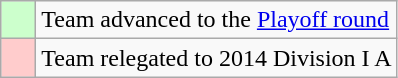<table class="wikitable">
<tr>
<td style="background:#cfc;">    </td>
<td>Team advanced to the <a href='#'>Playoff round</a></td>
</tr>
<tr>
<td style="background:#fcc;"></td>
<td>Team relegated to 2014 Division I A</td>
</tr>
</table>
